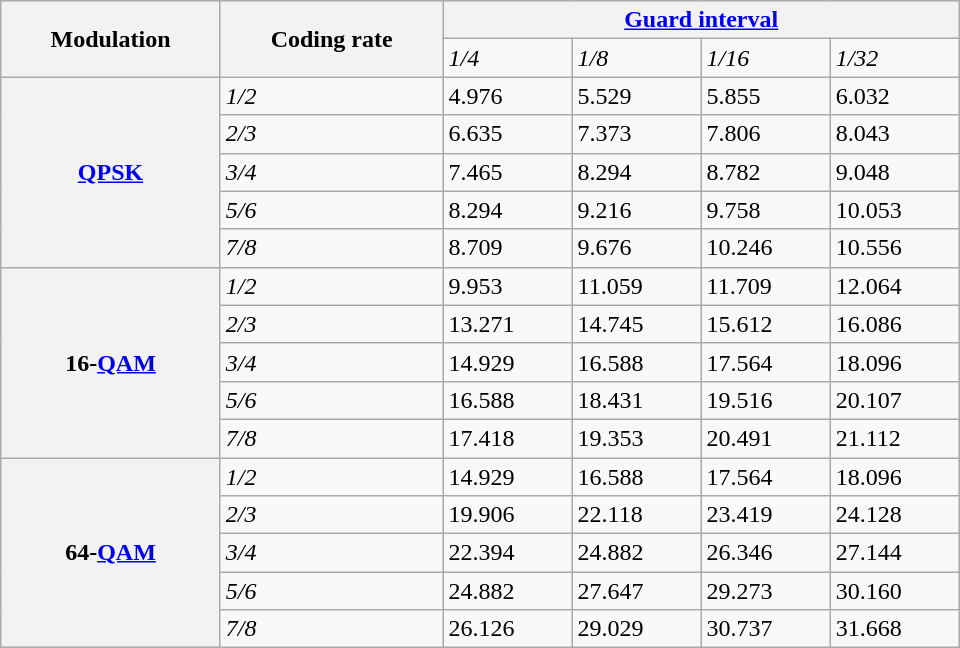<table class="wikitable" style="width: 40em;">
<tr>
<th rowspan="2">Modulation</th>
<th rowspan="2">Coding rate</th>
<th colspan="4"><a href='#'>Guard interval</a></th>
</tr>
<tr>
<td><em>1/4</em></td>
<td><em>1/8</em></td>
<td><em>1/16</em></td>
<td><em>1/32</em></td>
</tr>
<tr>
<th rowspan="5"><a href='#'>QPSK</a></th>
<td><em>1/2</em></td>
<td>4.976</td>
<td>5.529</td>
<td>5.855</td>
<td>6.032</td>
</tr>
<tr>
<td><em>2/3</em></td>
<td>6.635</td>
<td>7.373</td>
<td>7.806</td>
<td>8.043</td>
</tr>
<tr>
<td><em>3/4</em></td>
<td>7.465</td>
<td>8.294</td>
<td>8.782</td>
<td>9.048</td>
</tr>
<tr>
<td><em>5/6</em></td>
<td>8.294</td>
<td>9.216</td>
<td>9.758</td>
<td>10.053</td>
</tr>
<tr>
<td><em>7/8</em></td>
<td>8.709</td>
<td>9.676</td>
<td>10.246</td>
<td>10.556</td>
</tr>
<tr>
<th rowspan="5">16-<a href='#'>QAM</a></th>
<td><em>1/2</em></td>
<td>9.953</td>
<td>11.059</td>
<td>11.709</td>
<td>12.064</td>
</tr>
<tr>
<td><em>2/3</em></td>
<td>13.271</td>
<td>14.745</td>
<td>15.612</td>
<td>16.086</td>
</tr>
<tr>
<td><em>3/4</em></td>
<td>14.929</td>
<td>16.588</td>
<td>17.564</td>
<td>18.096</td>
</tr>
<tr>
<td><em>5/6</em></td>
<td>16.588</td>
<td>18.431</td>
<td>19.516</td>
<td>20.107</td>
</tr>
<tr>
<td><em>7/8</em></td>
<td>17.418</td>
<td>19.353</td>
<td>20.491</td>
<td>21.112</td>
</tr>
<tr>
<th rowspan="5">64-<a href='#'>QAM</a></th>
<td><em>1/2</em></td>
<td>14.929</td>
<td>16.588</td>
<td>17.564</td>
<td>18.096</td>
</tr>
<tr>
<td><em>2/3</em></td>
<td>19.906</td>
<td>22.118</td>
<td>23.419</td>
<td>24.128</td>
</tr>
<tr>
<td><em>3/4</em></td>
<td>22.394</td>
<td>24.882</td>
<td>26.346</td>
<td>27.144</td>
</tr>
<tr>
<td><em>5/6</em></td>
<td>24.882</td>
<td>27.647</td>
<td>29.273</td>
<td>30.160</td>
</tr>
<tr>
<td><em>7/8</em></td>
<td>26.126</td>
<td>29.029</td>
<td>30.737</td>
<td>31.668</td>
</tr>
</table>
